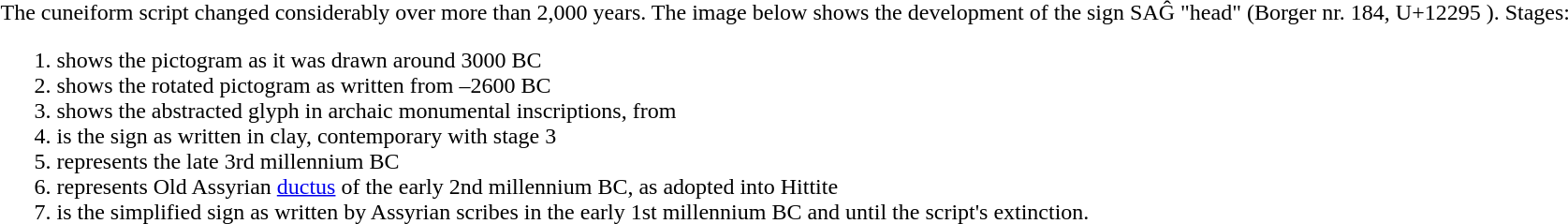<table>
<tr>
<td><br>The cuneiform script changed considerably over more than 2,000 years. The image below shows the development of the sign SAĜ "head" (Borger nr. 184, U+12295 ).


Stages:<ol><li>shows the pictogram as it was drawn around 3000 BC</li><li>shows the rotated pictogram as written from –2600 BC</li><li>shows the abstracted glyph in archaic monumental inscriptions, from </li><li>is the sign as written in clay, contemporary with stage 3</li><li>represents the late 3rd millennium BC</li><li>represents Old Assyrian <a href='#'>ductus</a> of the early 2nd millennium BC, as adopted into Hittite</li><li>is the simplified sign as written by Assyrian scribes in the early 1st millennium BC and until the script's extinction.</li></ol></td>
</tr>
</table>
